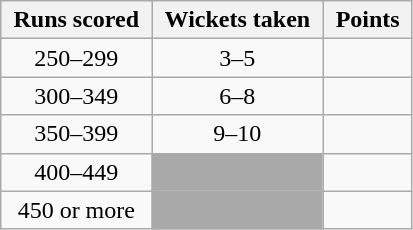<table style="text-align: center;" class="wikitable">
<tr>
<th scope="col" style="padding-left: 0.5em; padding-right: 0.5em;">Runs scored</th>
<th scope="col" style="padding-left: 0.5em; padding-right: 0.5em;">Wickets taken</th>
<th scope="col" style="padding-left: 0.5em; padding-right: 0.5em;">Points</th>
</tr>
<tr>
<td>250–299</td>
<td>3–5</td>
<td></td>
</tr>
<tr>
<td>300–349</td>
<td>6–8</td>
<td></td>
</tr>
<tr>
<td>350–399</td>
<td>9–10</td>
<td></td>
</tr>
<tr>
<td>400–449</td>
<td style="background-color: darkgrey";></td>
<td></td>
</tr>
<tr>
<td>450 or more</td>
<td style="background-color: darkgrey";></td>
<td></td>
</tr>
</table>
